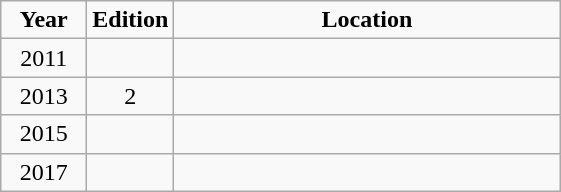<table class="wikitable">
<tr>
<td align="center" width="50"><strong>Year</strong></td>
<td align="center" width="20"><strong>Edition</strong></td>
<td align="center" width="250"><strong>Location</strong></td>
</tr>
<tr>
<td align="center">2011</td>
<td align="center"></td>
<td></td>
</tr>
<tr>
<td align="center">2013</td>
<td align="center">2</td>
<td></td>
</tr>
<tr>
<td align="center">2015</td>
<td align="center"></td>
<td></td>
</tr>
<tr>
<td align="center">2017</td>
<td align="center"></td>
<td></td>
</tr>
</table>
